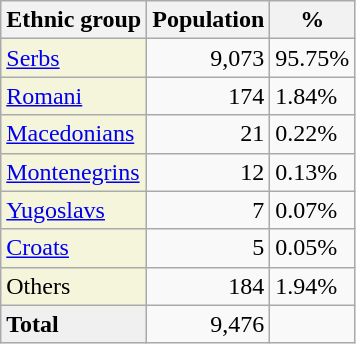<table class="wikitable">
<tr>
<th>Ethnic group</th>
<th>Population</th>
<th>%</th>
</tr>
<tr>
<td style="background:#F5F5DC;"><a href='#'>Serbs</a></td>
<td align="right">9,073</td>
<td>95.75%</td>
</tr>
<tr>
<td style="background:#F5F5DC;"><a href='#'>Romani</a></td>
<td align="right">174</td>
<td>1.84%</td>
</tr>
<tr>
<td style="background:#F5F5DC;"><a href='#'>Macedonians</a></td>
<td align="right">21</td>
<td>0.22%</td>
</tr>
<tr>
<td style="background:#F5F5DC;"><a href='#'>Montenegrins</a></td>
<td align="right">12</td>
<td>0.13%</td>
</tr>
<tr>
<td style="background:#F5F5DC;"><a href='#'>Yugoslavs</a></td>
<td align="right">7</td>
<td>0.07%</td>
</tr>
<tr>
<td style="background:#F5F5DC;"><a href='#'>Croats</a></td>
<td align="right">5</td>
<td>0.05%</td>
</tr>
<tr>
<td style="background:#F5F5DC;">Others</td>
<td align="right">184</td>
<td>1.94%</td>
</tr>
<tr>
<td style="background:#F0F0F0;"><strong>Total</strong></td>
<td align="right">9,476</td>
<td></td>
</tr>
</table>
